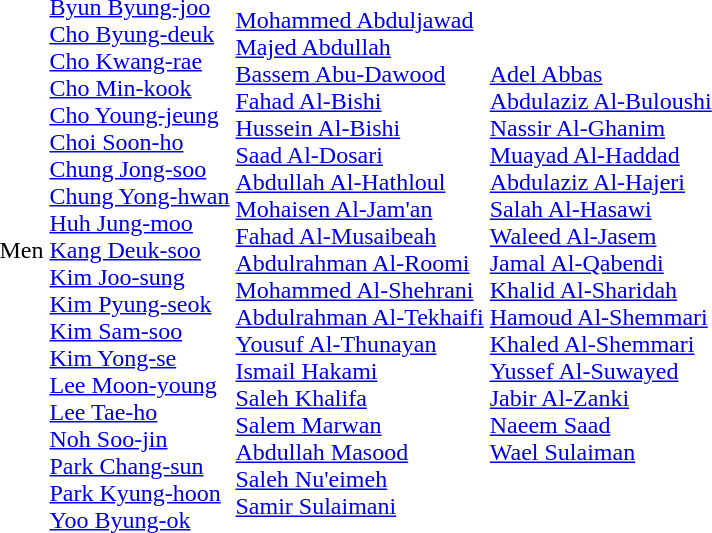<table>
<tr>
<td>Men<br></td>
<td><br><a href='#'>Byun Byung-joo</a><br><a href='#'>Cho Byung-deuk</a><br><a href='#'>Cho Kwang-rae</a><br><a href='#'>Cho Min-kook</a><br><a href='#'>Cho Young-jeung</a><br><a href='#'>Choi Soon-ho</a><br><a href='#'>Chung Jong-soo</a><br><a href='#'>Chung Yong-hwan</a><br><a href='#'>Huh Jung-moo</a><br><a href='#'>Kang Deuk-soo</a><br><a href='#'>Kim Joo-sung</a><br><a href='#'>Kim Pyung-seok</a><br><a href='#'>Kim Sam-soo</a><br><a href='#'>Kim Yong-se</a><br><a href='#'>Lee Moon-young</a><br><a href='#'>Lee Tae-ho</a><br><a href='#'>Noh Soo-jin</a><br><a href='#'>Park Chang-sun</a><br><a href='#'>Park Kyung-hoon</a><br><a href='#'>Yoo Byung-ok</a></td>
<td><br><a href='#'>Mohammed Abduljawad</a><br><a href='#'>Majed Abdullah</a><br><a href='#'>Bassem Abu-Dawood</a><br><a href='#'>Fahad Al-Bishi</a><br><a href='#'>Hussein Al-Bishi</a><br><a href='#'>Saad Al-Dosari</a><br><a href='#'>Abdullah Al-Hathloul</a><br><a href='#'>Mohaisen Al-Jam'an</a><br><a href='#'>Fahad Al-Musaibeah</a><br><a href='#'>Abdulrahman Al-Roomi</a><br><a href='#'>Mohammed Al-Shehrani</a><br><a href='#'>Abdulrahman Al-Tekhaifi</a><br><a href='#'>Yousuf Al-Thunayan</a><br><a href='#'>Ismail Hakami</a><br><a href='#'>Saleh Khalifa</a><br><a href='#'>Salem Marwan</a><br><a href='#'>Abdullah Masood</a><br><a href='#'>Saleh Nu'eimeh</a><br><a href='#'>Samir Sulaimani</a></td>
<td><br><a href='#'>Adel Abbas</a><br><a href='#'>Abdulaziz Al-Buloushi</a><br><a href='#'>Nassir Al-Ghanim</a><br><a href='#'>Muayad Al-Haddad</a><br><a href='#'>Abdulaziz Al-Hajeri</a><br><a href='#'>Salah Al-Hasawi</a><br><a href='#'>Waleed Al-Jasem</a><br><a href='#'>Jamal Al-Qabendi</a><br><a href='#'>Khalid Al-Sharidah</a><br><a href='#'>Hamoud Al-Shemmari</a><br><a href='#'>Khaled Al-Shemmari</a><br><a href='#'>Yussef Al-Suwayed</a><br><a href='#'>Jabir Al-Zanki</a><br><a href='#'>Naeem Saad</a><br><a href='#'>Wael Sulaiman</a></td>
</tr>
</table>
